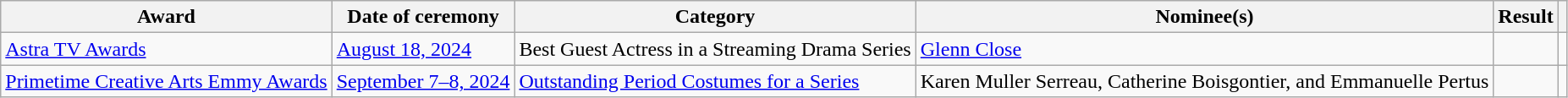<table class="wikitable plainrowheaders sortable">
<tr>
<th scope="col">Award</th>
<th scope="col">Date of ceremony</th>
<th scope="col">Category</th>
<th scope="col">Nominee(s)</th>
<th scope="col">Result</th>
<th scope="col" class="unsortable"></th>
</tr>
<tr>
<td><a href='#'>Astra TV Awards</a></td>
<td><a href='#'>August 18, 2024</a></td>
<td>Best Guest Actress in a Streaming Drama Series</td>
<td><a href='#'>Glenn Close</a></td>
<td></td>
<td style="text-align:center"></td>
</tr>
<tr>
<td><a href='#'>Primetime Creative Arts Emmy Awards</a></td>
<td><a href='#'>September 7–8, 2024</a></td>
<td><a href='#'>Outstanding Period Costumes for a Series</a></td>
<td>Karen Muller Serreau, Catherine Boisgontier, and Emmanuelle Pertus  </td>
<td></td>
<td style="text-align:center"></td>
</tr>
</table>
